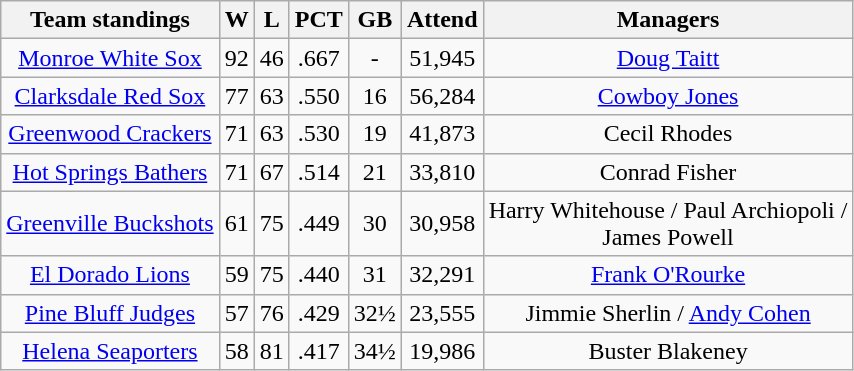<table class="wikitable" style="text-align:center">
<tr>
<th>Team standings</th>
<th>W</th>
<th>L</th>
<th>PCT</th>
<th>GB</th>
<th>Attend</th>
<th>Managers</th>
</tr>
<tr>
<td><a href='#'>Monroe White Sox</a></td>
<td>92</td>
<td>46</td>
<td>.667</td>
<td>-</td>
<td>51,945</td>
<td><a href='#'>Doug Taitt</a></td>
</tr>
<tr>
<td><a href='#'>Clarksdale Red Sox</a></td>
<td>77</td>
<td>63</td>
<td>.550</td>
<td>16</td>
<td>56,284</td>
<td><a href='#'>Cowboy Jones</a></td>
</tr>
<tr>
<td><a href='#'>Greenwood Crackers</a></td>
<td>71</td>
<td>63</td>
<td>.530</td>
<td>19</td>
<td>41,873</td>
<td>Cecil Rhodes</td>
</tr>
<tr>
<td><a href='#'>Hot Springs Bathers</a></td>
<td>71</td>
<td>67</td>
<td>.514</td>
<td>21</td>
<td>33,810</td>
<td>Conrad Fisher</td>
</tr>
<tr>
<td><a href='#'>Greenville Buckshots</a></td>
<td>61</td>
<td>75</td>
<td>.449</td>
<td>30</td>
<td>30,958</td>
<td>Harry Whitehouse / Paul Archiopoli /<br>James Powell</td>
</tr>
<tr>
<td><a href='#'>El Dorado Lions</a></td>
<td>59</td>
<td>75</td>
<td>.440</td>
<td>31</td>
<td>32,291</td>
<td><a href='#'>Frank O'Rourke</a></td>
</tr>
<tr>
<td><a href='#'>Pine Bluff Judges</a></td>
<td>57</td>
<td>76</td>
<td>.429</td>
<td>32½</td>
<td>23,555</td>
<td>Jimmie Sherlin / <a href='#'>Andy Cohen</a></td>
</tr>
<tr>
<td><a href='#'>Helena Seaporters</a></td>
<td>58</td>
<td>81</td>
<td>.417</td>
<td>34½</td>
<td>19,986</td>
<td>Buster Blakeney</td>
</tr>
</table>
